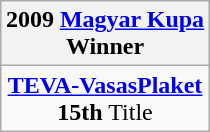<table class=wikitable style="text-align:center; margin:auto">
<tr>
<th>2009 <a href='#'>Magyar Kupa</a><br>Winner</th>
</tr>
<tr>
<td align=center><strong><a href='#'>TEVA-VasasPlaket</a></strong><br><strong>15th</strong> Title</td>
</tr>
</table>
